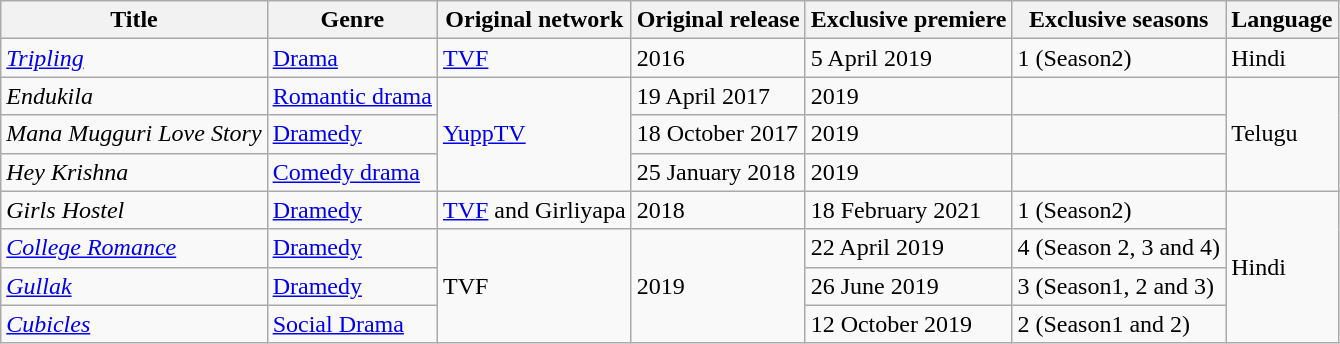<table class="wikitable sortable">
<tr>
<th>Title</th>
<th>Genre</th>
<th>Original network</th>
<th>Original release</th>
<th>Exclusive premiere</th>
<th>Exclusive seasons</th>
<th>Language</th>
</tr>
<tr>
<td><em><a href='#'>Tripling</a></em></td>
<td><a href='#'>Drama</a></td>
<td><a href='#'>TVF</a></td>
<td>2016</td>
<td>5 April 2019</td>
<td>1 (Season2)</td>
<td>Hindi</td>
</tr>
<tr>
<td><em>Endukila</em></td>
<td><a href='#'>Romantic drama</a></td>
<td rowspan="3"><a href='#'>YuppTV</a></td>
<td>19 April 2017</td>
<td>2019</td>
<td></td>
<td rowspan="3">Telugu</td>
</tr>
<tr>
<td><em>Mana Mugguri Love Story</em></td>
<td><a href='#'>Dramedy</a></td>
<td>18 October 2017</td>
<td>2019</td>
<td></td>
</tr>
<tr>
<td><em>Hey Krishna</em></td>
<td><a href='#'>Comedy drama</a></td>
<td>25 January 2018</td>
<td>2019</td>
<td></td>
</tr>
<tr>
<td><em>Girls Hostel</em></td>
<td><a href='#'>Dramedy</a></td>
<td><a href='#'>TVF</a> and Girliyapa</td>
<td>2018</td>
<td>18 February 2021</td>
<td>1 (Season2)</td>
<td rowspan="4">Hindi</td>
</tr>
<tr>
<td><em><a href='#'>College Romance</a></em></td>
<td><a href='#'>Dramedy</a></td>
<td rowspan="3">TVF</td>
<td rowspan="3">2019</td>
<td>22 April 2019</td>
<td>4 (Season 2, 3 and 4)</td>
</tr>
<tr>
<td><em><a href='#'>Gullak</a></em></td>
<td><a href='#'>Dramedy</a></td>
<td>26 June 2019</td>
<td>3 (Season1, 2 and 3)</td>
</tr>
<tr>
<td><em><a href='#'>Cubicles</a></em></td>
<td><a href='#'>Social Drama</a></td>
<td>12 October 2019</td>
<td>2 (Season1 and 2)</td>
</tr>
</table>
